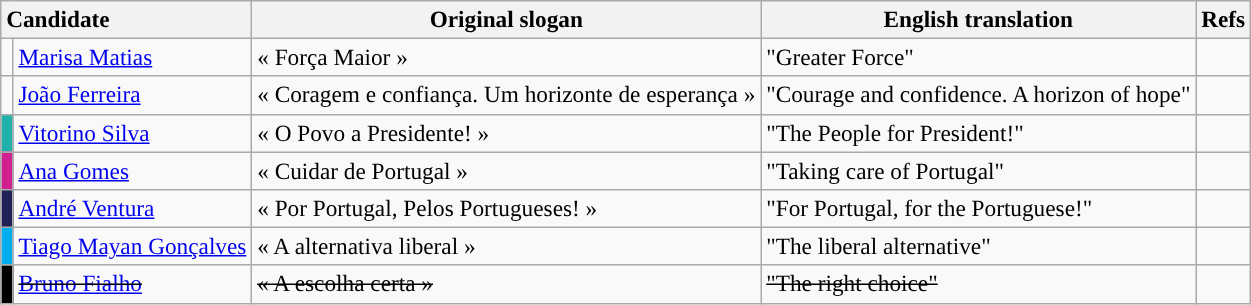<table class="wikitable" style="font-size:97%; text-align:left;">
<tr>
<th style="text-align:left;" colspan="2">Candidate</th>
<th>Original slogan</th>
<th>English translation</th>
<th>Refs</th>
</tr>
<tr>
<td></td>
<td><a href='#'>Marisa Matias</a></td>
<td>« Força Maior »</td>
<td>"Greater Force"</td>
<td></td>
</tr>
<tr>
<td></td>
<td><a href='#'>João Ferreira</a></td>
<td>« Coragem e confiança. Um horizonte de esperança »</td>
<td>"Courage and confidence. A horizon of hope"</td>
<td></td>
</tr>
<tr>
<td width="1" bgcolor="#20b2aa"></td>
<td><a href='#'>Vitorino Silva</a></td>
<td>« O Povo a Presidente! »</td>
<td>"The People for President!"</td>
<td></td>
</tr>
<tr>
<td width="1" bgcolor="D02090"></td>
<td><a href='#'>Ana Gomes</a></td>
<td>« Cuidar de Portugal »</td>
<td>"Taking care of Portugal"</td>
<td></td>
</tr>
<tr>
<td width="1" bgcolor="#202056"></td>
<td><a href='#'>André Ventura</a></td>
<td>« Por Portugal, Pelos Portugueses! »</td>
<td>"For Portugal, for the Portuguese!"</td>
<td></td>
</tr>
<tr>
<td width="1" bgcolor="#00ADEF"></td>
<td><a href='#'>Tiago Mayan Gonçalves</a></td>
<td>« A alternativa liberal »</td>
<td>"The liberal alternative"</td>
<td></td>
</tr>
<tr>
<td width="1" bgcolor="black"></td>
<td><s><a href='#'>Bruno Fialho</a></s></td>
<td><s>« A escolha certa »</s></td>
<td><s>"The right choice"</s></td>
<td></td>
</tr>
</table>
